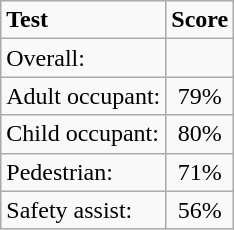<table class="wikitable">
<tr>
<td><strong>Test</strong></td>
<td><strong>Score</strong></td>
</tr>
<tr>
<td>Overall:</td>
<td style="text-align:center;"></td>
</tr>
<tr>
<td>Adult occupant:</td>
<td style="text-align:center;">79%</td>
</tr>
<tr>
<td>Child occupant:</td>
<td style="text-align:center;">80%</td>
</tr>
<tr>
<td>Pedestrian:</td>
<td style="text-align:center;">71%</td>
</tr>
<tr>
<td>Safety assist:</td>
<td style="text-align:center;">56%</td>
</tr>
</table>
